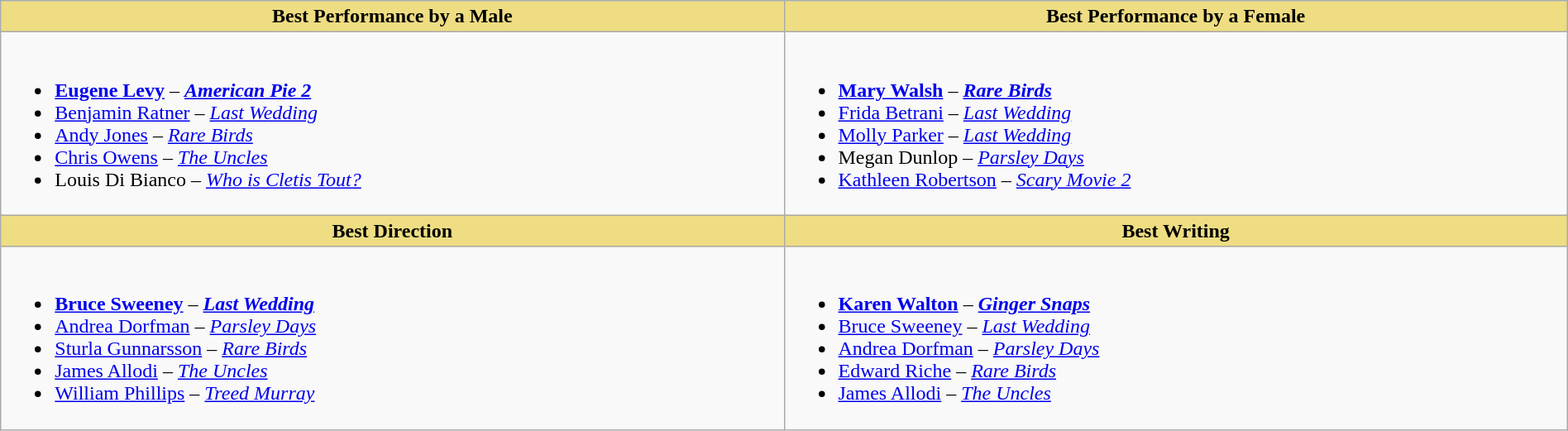<table class="wikitable" style="width:100%;">
<tr>
<th style="background:#EEDD82; width:50%">Best Performance by a Male</th>
<th style="background:#EEDD82; width:50%">Best Performance by a Female</th>
</tr>
<tr>
<td valign="top"><br><ul><li> <strong><a href='#'>Eugene Levy</a></strong> – <strong><em><a href='#'>American Pie 2</a></em></strong></li><li><a href='#'>Benjamin Ratner</a> – <em><a href='#'>Last Wedding</a></em></li><li><a href='#'>Andy Jones</a> – <em><a href='#'>Rare Birds</a></em></li><li><a href='#'>Chris Owens</a> – <em><a href='#'>The Uncles</a></em></li><li>Louis Di Bianco – <em><a href='#'>Who is Cletis Tout?</a></em></li></ul></td>
<td valign="top"><br><ul><li> <strong><a href='#'>Mary Walsh</a></strong> – <strong><em><a href='#'>Rare Birds</a></em></strong></li><li><a href='#'>Frida Betrani</a> – <em><a href='#'>Last Wedding</a></em></li><li><a href='#'>Molly Parker</a> – <em><a href='#'>Last Wedding</a></em></li><li>Megan Dunlop – <em><a href='#'>Parsley Days</a></em></li><li><a href='#'>Kathleen Robertson</a> – <em><a href='#'>Scary Movie 2</a></em></li></ul></td>
</tr>
<tr>
<th style="background:#EEDD82; width:50%">Best Direction</th>
<th style="background:#EEDD82; width:50%">Best Writing</th>
</tr>
<tr>
<td valign="top"><br><ul><li> <strong><a href='#'>Bruce Sweeney</a></strong> – <strong><em><a href='#'>Last Wedding</a></em></strong></li><li><a href='#'>Andrea Dorfman</a> – <em><a href='#'>Parsley Days</a></em></li><li><a href='#'>Sturla Gunnarsson</a> – <em><a href='#'>Rare Birds</a></em></li><li><a href='#'>James Allodi</a> – <em><a href='#'>The Uncles</a></em></li><li><a href='#'>William Phillips</a> – <em><a href='#'>Treed Murray</a></em></li></ul></td>
<td valign="top"><br><ul><li> <strong><a href='#'>Karen Walton</a></strong> – <strong><em><a href='#'>Ginger Snaps</a></em></strong></li><li><a href='#'>Bruce Sweeney</a> – <em><a href='#'>Last Wedding</a></em></li><li><a href='#'>Andrea Dorfman</a> – <em><a href='#'>Parsley Days</a></em></li><li><a href='#'>Edward Riche</a> – <em><a href='#'>Rare Birds</a></em></li><li><a href='#'>James Allodi</a> – <em><a href='#'>The Uncles</a></em></li></ul></td>
</tr>
</table>
